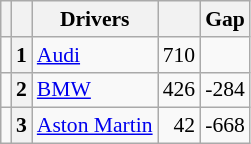<table class="wikitable" style="font-size: 90%;">
<tr>
<th></th>
<th></th>
<th>Drivers</th>
<th></th>
<th>Gap</th>
</tr>
<tr>
<td align="left"></td>
<th>1</th>
<td> <a href='#'>Audi</a></td>
<td align="right">710</td>
<td align="right"></td>
</tr>
<tr>
<td align="left"></td>
<th>2</th>
<td> <a href='#'>BMW</a></td>
<td align="right">426</td>
<td align="right">-284</td>
</tr>
<tr>
<td align="left"></td>
<th>3</th>
<td> <a href='#'>Aston Martin</a></td>
<td align="right">42</td>
<td align="right">-668</td>
</tr>
</table>
